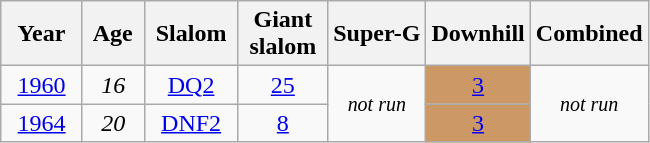<table class=wikitable style="text-align:center">
<tr>
<th>  Year  </th>
<th> Age </th>
<th> Slalom </th>
<th> Giant <br> slalom </th>
<th>Super-G</th>
<th>Downhill</th>
<th>Combined</th>
</tr>
<tr>
<td><a href='#'>1960</a></td>
<td><em>16</em></td>
<td><a href='#'>DQ2</a></td>
<td><a href='#'>25</a></td>
<td rowspan=2><small><em>not run</em></small></td>
<td style="background:#c96;"><a href='#'>3</a></td>
<td rowspan=3><small><em>not run</em></small></td>
</tr>
<tr>
<td><a href='#'>1964</a></td>
<td><em>20</em></td>
<td><a href='#'>DNF2</a></td>
<td><a href='#'>8</a></td>
<td style="background:#c96;"><a href='#'>3</a></td>
</tr>
</table>
